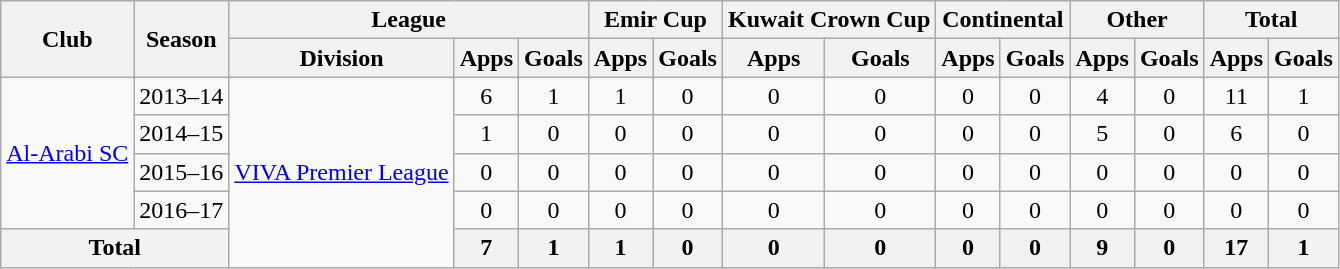<table class="wikitable" style="text-align:center">
<tr>
<th rowspan="2">Club</th>
<th rowspan="2">Season</th>
<th colspan="3">League</th>
<th colspan="2">Emir Cup</th>
<th colspan="2">Kuwait Crown Cup</th>
<th colspan="2">Continental</th>
<th colspan="2">Other</th>
<th colspan="2">Total</th>
</tr>
<tr>
<th>Division</th>
<th>Apps</th>
<th>Goals</th>
<th>Apps</th>
<th>Goals</th>
<th>Apps</th>
<th>Goals</th>
<th>Apps</th>
<th>Goals</th>
<th>Apps</th>
<th>Goals</th>
<th>Apps</th>
<th>Goals</th>
</tr>
<tr>
<td rowspan="4"><a href='#'>Al-Arabi SC</a></td>
<td>2013–14</td>
<td rowspan="5"><a href='#'>VIVA Premier League</a></td>
<td>6</td>
<td>1</td>
<td>1</td>
<td>0</td>
<td>0</td>
<td>0</td>
<td>0</td>
<td>0</td>
<td>4</td>
<td>0</td>
<td>11</td>
<td>1</td>
</tr>
<tr>
<td>2014–15</td>
<td>1</td>
<td>0</td>
<td>0</td>
<td>0</td>
<td>0</td>
<td>0</td>
<td>0</td>
<td>0</td>
<td>5</td>
<td>0</td>
<td>6</td>
<td>0</td>
</tr>
<tr>
<td>2015–16</td>
<td>0</td>
<td>0</td>
<td>0</td>
<td>0</td>
<td>0</td>
<td>0</td>
<td>0</td>
<td>0</td>
<td>0</td>
<td>0</td>
<td>0</td>
<td>0</td>
</tr>
<tr>
<td>2016–17</td>
<td>0</td>
<td>0</td>
<td>0</td>
<td>0</td>
<td>0</td>
<td>0</td>
<td>0</td>
<td>0</td>
<td>0</td>
<td>0</td>
<td>0</td>
<td>0</td>
</tr>
<tr>
<th colspan="2">Total</th>
<th>7</th>
<th>1</th>
<th>1</th>
<th>0</th>
<th>0</th>
<th>0</th>
<th>0</th>
<th>0</th>
<th>9</th>
<th>0</th>
<th>17</th>
<th>1</th>
</tr>
</table>
